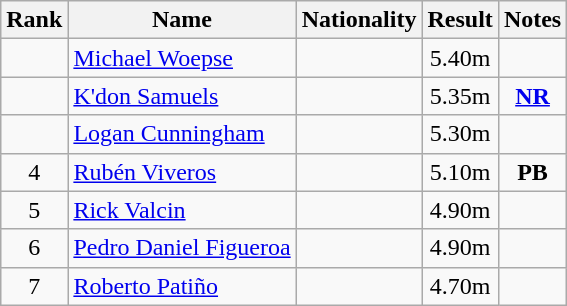<table class="wikitable sortable" style="text-align:center">
<tr>
<th>Rank</th>
<th>Name</th>
<th>Nationality</th>
<th>Result</th>
<th>Notes</th>
</tr>
<tr>
<td></td>
<td align=left><a href='#'>Michael Woepse</a></td>
<td align=left></td>
<td>5.40m</td>
<td></td>
</tr>
<tr>
<td></td>
<td align=left><a href='#'>K'don Samuels</a></td>
<td align=left></td>
<td>5.35m</td>
<td><a href='#'><strong>NR</strong></a></td>
</tr>
<tr>
<td></td>
<td align=left><a href='#'>Logan Cunningham</a></td>
<td align=left></td>
<td>5.30m</td>
<td></td>
</tr>
<tr>
<td>4</td>
<td align=left><a href='#'>Rubén Viveros</a></td>
<td align=left></td>
<td>5.10m</td>
<td><strong>PB</strong></td>
</tr>
<tr>
<td>5</td>
<td align=left><a href='#'>Rick Valcin</a></td>
<td align=left></td>
<td>4.90m</td>
<td></td>
</tr>
<tr>
<td>6</td>
<td align=left><a href='#'>Pedro Daniel Figueroa</a></td>
<td align=left></td>
<td>4.90m</td>
<td></td>
</tr>
<tr>
<td>7</td>
<td align=left><a href='#'>Roberto Patiño</a></td>
<td align=left></td>
<td>4.70m</td>
<td></td>
</tr>
</table>
